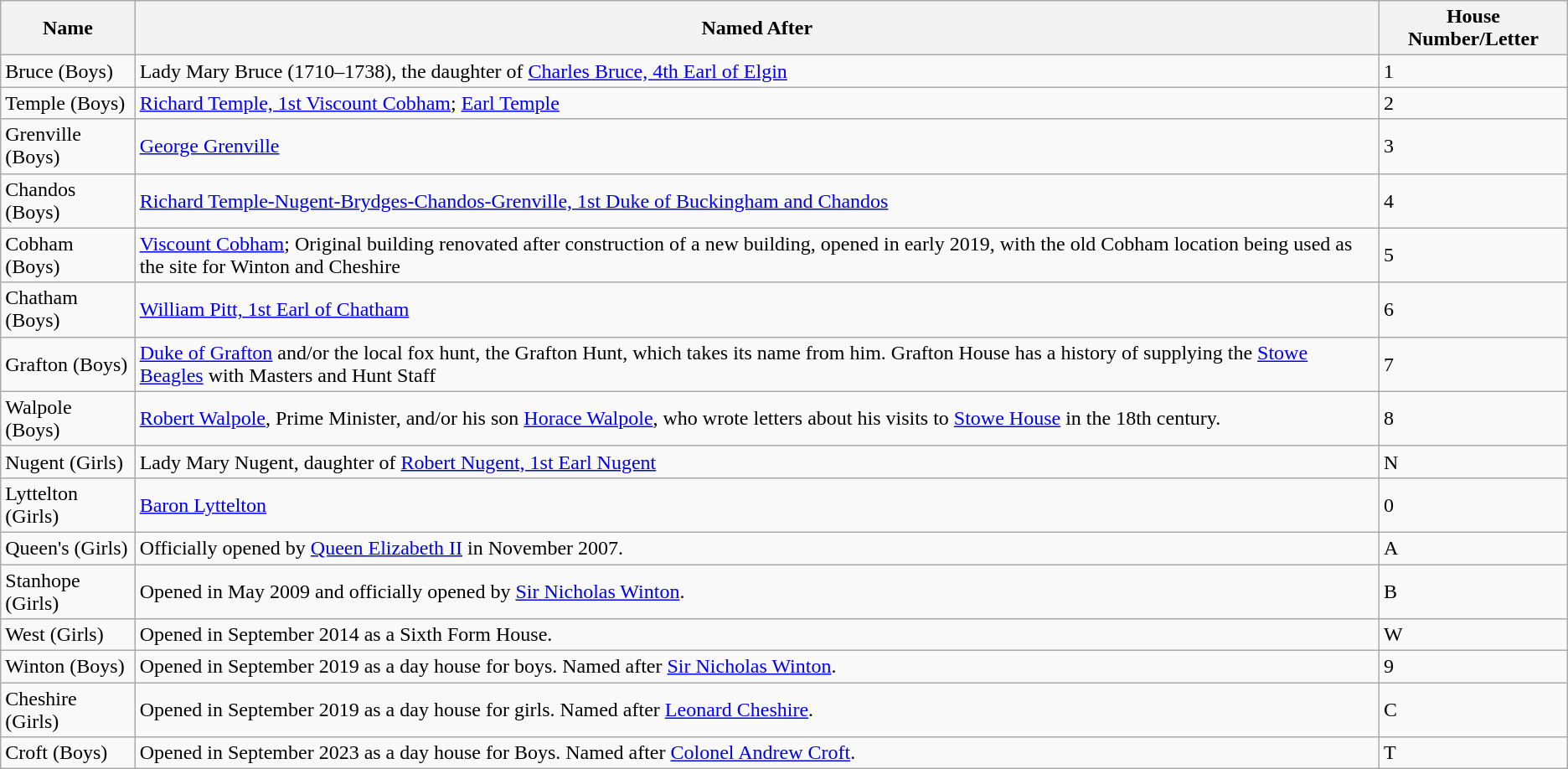<table class="wikitable sortable">
<tr>
<th>Name</th>
<th>Named After</th>
<th>House Number/Letter</th>
</tr>
<tr>
<td>Bruce (Boys)</td>
<td>Lady Mary Bruce (1710–1738), the daughter of <a href='#'>Charles Bruce, 4th Earl of Elgin</a></td>
<td>1</td>
</tr>
<tr>
<td>Temple (Boys)</td>
<td><a href='#'>Richard Temple, 1st Viscount Cobham</a>; <a href='#'>Earl Temple</a></td>
<td>2</td>
</tr>
<tr>
<td>Grenville (Boys)</td>
<td><a href='#'>George Grenville</a></td>
<td>3</td>
</tr>
<tr>
<td>Chandos (Boys)</td>
<td><a href='#'>Richard Temple-Nugent-Brydges-Chandos-Grenville, 1st Duke of Buckingham and Chandos</a></td>
<td>4</td>
</tr>
<tr>
<td>Cobham (Boys)</td>
<td><a href='#'>Viscount Cobham</a>; Original building renovated after construction of a new building, opened in early 2019, with the old Cobham location being used as the site for Winton and Cheshire</td>
<td>5</td>
</tr>
<tr>
<td>Chatham (Boys)</td>
<td><a href='#'>William Pitt, 1st Earl of Chatham</a></td>
<td>6</td>
</tr>
<tr>
<td>Grafton (Boys)</td>
<td><a href='#'>Duke of Grafton</a> and/or the local fox hunt, the Grafton Hunt, which takes its name from him. Grafton House has a history of supplying the <a href='#'>Stowe Beagles</a> with Masters and Hunt Staff</td>
<td>7</td>
</tr>
<tr>
<td>Walpole (Boys)</td>
<td><a href='#'>Robert Walpole</a>, Prime Minister, and/or his son <a href='#'>Horace Walpole</a>, who wrote letters about his visits to <a href='#'>Stowe House</a> in the 18th century.</td>
<td>8</td>
</tr>
<tr>
<td>Nugent (Girls)</td>
<td>Lady Mary Nugent, daughter of <a href='#'>Robert Nugent, 1st Earl Nugent</a></td>
<td>N</td>
</tr>
<tr>
<td>Lyttelton (Girls)</td>
<td><a href='#'>Baron Lyttelton</a></td>
<td>0</td>
</tr>
<tr>
<td>Queen's (Girls)</td>
<td>Officially opened by <a href='#'>Queen Elizabeth II</a> in November 2007.</td>
<td>A</td>
</tr>
<tr>
<td>Stanhope (Girls)</td>
<td>Opened in May 2009 and officially opened by <a href='#'>Sir Nicholas Winton</a>.</td>
<td>B</td>
</tr>
<tr>
<td>West (Girls)</td>
<td>Opened in September 2014 as a Sixth Form House.</td>
<td>W</td>
</tr>
<tr>
<td>Winton (Boys)</td>
<td>Opened in September 2019 as a day house for boys. Named after <a href='#'>Sir Nicholas Winton</a>.</td>
<td>9</td>
</tr>
<tr>
<td>Cheshire (Girls)</td>
<td>Opened in September 2019 as a day house for girls. Named after <a href='#'>Leonard Cheshire</a>.</td>
<td>C</td>
</tr>
<tr>
<td>Croft (Boys)</td>
<td>Opened in September 2023 as a day house for Boys. Named after <a href='#'>Colonel Andrew Croft</a>.</td>
<td>T</td>
</tr>
</table>
